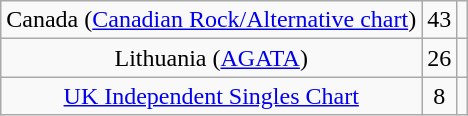<table class="wikitable sortable" style="text-align:center">
<tr>
<td>Canada (<a href='#'>Canadian Rock/Alternative chart</a>)</td>
<td>43</td>
<td></td>
</tr>
<tr>
<td>Lithuania (<a href='#'>AGATA</a>)</td>
<td>26</td>
<td></td>
</tr>
<tr>
<td><a href='#'>UK Independent Singles Chart</a></td>
<td>8</td>
<td></td>
</tr>
</table>
